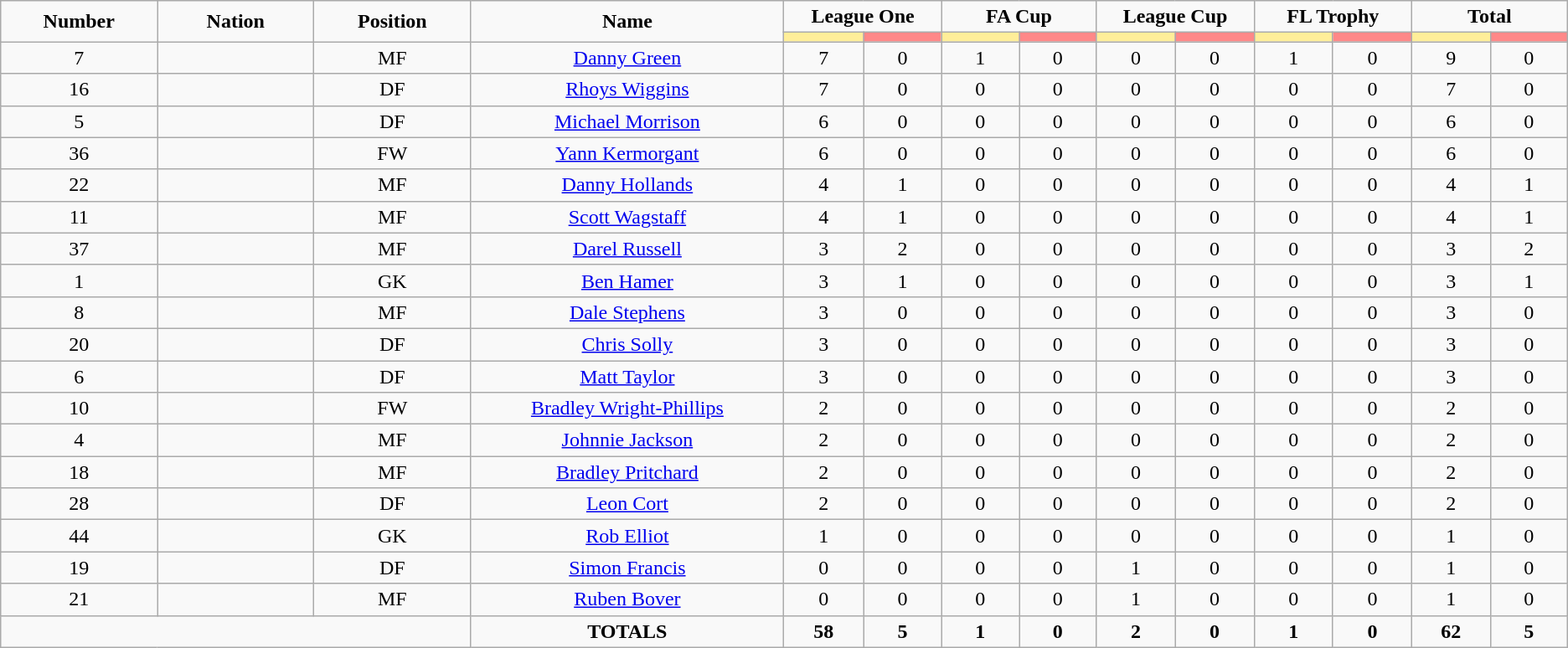<table class="wikitable" style="text-align:center;">
<tr style="text-align:center;">
<td rowspan="2"  style="width:10%; "><strong>Number</strong></td>
<td rowspan="2"  style="width:10%; "><strong>Nation</strong></td>
<td rowspan="2"  style="width:10%; "><strong>Position</strong></td>
<td rowspan="2"  style="width:20%; "><strong>Name</strong></td>
<td colspan="2"><strong>League One</strong></td>
<td colspan="2"><strong>FA Cup</strong></td>
<td colspan="2"><strong>League Cup</strong></td>
<td colspan="2"><strong>FL Trophy</strong></td>
<td colspan="2"><strong>Total</strong></td>
</tr>
<tr>
<th style="width:60px; background:#fe9;"></th>
<th style="width:60px; background:#ff8888;"></th>
<th style="width:60px; background:#fe9;"></th>
<th style="width:60px; background:#ff8888;"></th>
<th style="width:60px; background:#fe9;"></th>
<th style="width:60px; background:#ff8888;"></th>
<th style="width:60px; background:#fe9;"></th>
<th style="width:60px; background:#ff8888;"></th>
<th style="width:60px; background:#fe9;"></th>
<th style="width:60px; background:#ff8888;"></th>
</tr>
<tr>
<td>7</td>
<td></td>
<td>MF</td>
<td><a href='#'>Danny Green</a></td>
<td>7</td>
<td>0</td>
<td>1</td>
<td>0</td>
<td>0</td>
<td>0</td>
<td>1</td>
<td>0</td>
<td>9</td>
<td>0</td>
</tr>
<tr>
<td>16</td>
<td></td>
<td>DF</td>
<td><a href='#'>Rhoys Wiggins</a></td>
<td>7</td>
<td>0</td>
<td>0</td>
<td>0</td>
<td>0</td>
<td>0</td>
<td>0</td>
<td>0</td>
<td>7</td>
<td>0</td>
</tr>
<tr>
<td>5</td>
<td></td>
<td>DF</td>
<td><a href='#'>Michael Morrison</a></td>
<td>6</td>
<td>0</td>
<td>0</td>
<td>0</td>
<td>0</td>
<td>0</td>
<td>0</td>
<td>0</td>
<td>6</td>
<td>0</td>
</tr>
<tr>
<td>36</td>
<td></td>
<td>FW</td>
<td><a href='#'>Yann Kermorgant</a></td>
<td>6</td>
<td>0</td>
<td>0</td>
<td>0</td>
<td>0</td>
<td>0</td>
<td>0</td>
<td>0</td>
<td>6</td>
<td>0</td>
</tr>
<tr>
<td>22</td>
<td></td>
<td>MF</td>
<td><a href='#'>Danny Hollands</a></td>
<td>4</td>
<td>1</td>
<td>0</td>
<td>0</td>
<td>0</td>
<td>0</td>
<td>0</td>
<td>0</td>
<td>4</td>
<td>1</td>
</tr>
<tr>
<td>11</td>
<td></td>
<td>MF</td>
<td><a href='#'>Scott Wagstaff</a></td>
<td>4</td>
<td>1</td>
<td>0</td>
<td>0</td>
<td>0</td>
<td>0</td>
<td>0</td>
<td>0</td>
<td>4</td>
<td>1</td>
</tr>
<tr>
<td>37</td>
<td></td>
<td>MF</td>
<td><a href='#'>Darel Russell</a></td>
<td>3</td>
<td>2</td>
<td>0</td>
<td>0</td>
<td>0</td>
<td>0</td>
<td>0</td>
<td>0</td>
<td>3</td>
<td>2</td>
</tr>
<tr>
<td>1</td>
<td></td>
<td>GK</td>
<td><a href='#'>Ben Hamer</a></td>
<td>3</td>
<td>1</td>
<td>0</td>
<td>0</td>
<td>0</td>
<td>0</td>
<td>0</td>
<td>0</td>
<td>3</td>
<td>1</td>
</tr>
<tr>
<td>8</td>
<td></td>
<td>MF</td>
<td><a href='#'>Dale Stephens</a></td>
<td>3</td>
<td>0</td>
<td>0</td>
<td>0</td>
<td>0</td>
<td>0</td>
<td>0</td>
<td>0</td>
<td>3</td>
<td>0</td>
</tr>
<tr>
<td>20</td>
<td></td>
<td>DF</td>
<td><a href='#'>Chris Solly</a></td>
<td>3</td>
<td>0</td>
<td>0</td>
<td>0</td>
<td>0</td>
<td>0</td>
<td>0</td>
<td>0</td>
<td>3</td>
<td>0</td>
</tr>
<tr>
<td>6</td>
<td></td>
<td>DF</td>
<td><a href='#'>Matt Taylor</a></td>
<td>3</td>
<td>0</td>
<td>0</td>
<td>0</td>
<td>0</td>
<td>0</td>
<td>0</td>
<td>0</td>
<td>3</td>
<td>0</td>
</tr>
<tr>
<td>10</td>
<td></td>
<td>FW</td>
<td><a href='#'>Bradley Wright-Phillips</a></td>
<td>2</td>
<td>0</td>
<td>0</td>
<td>0</td>
<td>0</td>
<td>0</td>
<td>0</td>
<td>0</td>
<td>2</td>
<td>0</td>
</tr>
<tr>
<td>4</td>
<td></td>
<td>MF</td>
<td><a href='#'>Johnnie Jackson</a></td>
<td>2</td>
<td>0</td>
<td>0</td>
<td>0</td>
<td>0</td>
<td>0</td>
<td>0</td>
<td>0</td>
<td>2</td>
<td>0</td>
</tr>
<tr>
<td>18</td>
<td></td>
<td>MF</td>
<td><a href='#'>Bradley Pritchard</a></td>
<td>2</td>
<td>0</td>
<td>0</td>
<td>0</td>
<td>0</td>
<td>0</td>
<td>0</td>
<td>0</td>
<td>2</td>
<td>0</td>
</tr>
<tr>
<td>28</td>
<td></td>
<td>DF</td>
<td><a href='#'>Leon Cort</a></td>
<td>2</td>
<td>0</td>
<td>0</td>
<td>0</td>
<td>0</td>
<td>0</td>
<td>0</td>
<td>0</td>
<td>2</td>
<td>0</td>
</tr>
<tr>
<td>44</td>
<td></td>
<td>GK</td>
<td><a href='#'>Rob Elliot</a></td>
<td>1</td>
<td>0</td>
<td>0</td>
<td>0</td>
<td>0</td>
<td>0</td>
<td>0</td>
<td>0</td>
<td>1</td>
<td>0</td>
</tr>
<tr>
<td>19</td>
<td></td>
<td>DF</td>
<td><a href='#'>Simon Francis</a></td>
<td>0</td>
<td>0</td>
<td>0</td>
<td>0</td>
<td>1</td>
<td>0</td>
<td>0</td>
<td>0</td>
<td>1</td>
<td>0</td>
</tr>
<tr>
<td>21</td>
<td></td>
<td>MF</td>
<td><a href='#'>Ruben Bover</a></td>
<td>0</td>
<td>0</td>
<td>0</td>
<td>0</td>
<td>1</td>
<td>0</td>
<td>0</td>
<td>0</td>
<td>1</td>
<td>0</td>
</tr>
<tr>
<td colspan="3"></td>
<td><strong>TOTALS</strong></td>
<td><strong>58</strong></td>
<td><strong>5</strong></td>
<td><strong>1</strong></td>
<td><strong>0</strong></td>
<td><strong>2</strong></td>
<td><strong>0</strong></td>
<td><strong>1</strong></td>
<td><strong>0</strong></td>
<td><strong>62</strong></td>
<td><strong>5</strong></td>
</tr>
</table>
